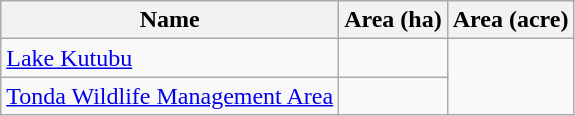<table class="wikitable sortable">
<tr>
<th scope="col" align=left>Name</th>
<th scope="col">Area (ha)</th>
<th scope="col">Area (acre)</th>
</tr>
<tr ---->
<td><a href='#'>Lake Kutubu</a></td>
<td></td>
</tr>
<tr ---->
<td><a href='#'>Tonda Wildlife Management Area</a></td>
<td></td>
</tr>
</table>
